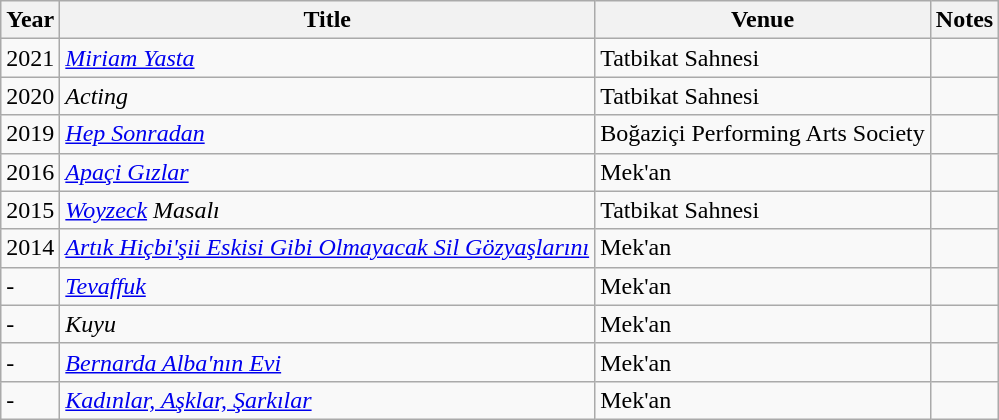<table class="wikitable">
<tr>
<th>Year</th>
<th>Title</th>
<th>Venue</th>
<th>Notes</th>
</tr>
<tr>
<td>2021</td>
<td><em><a href='#'>Miriam Yasta</a></em></td>
<td>Tatbikat Sahnesi</td>
<td></td>
</tr>
<tr>
<td>2020</td>
<td><em>Acting</em></td>
<td>Tatbikat Sahnesi</td>
<td></td>
</tr>
<tr>
<td>2019</td>
<td><em><a href='#'>Hep Sonradan</a></em></td>
<td>Boğaziçi Performing Arts Society</td>
<td></td>
</tr>
<tr>
<td>2016</td>
<td><em><a href='#'>Apaçi Gızlar</a></em></td>
<td>Mek'an</td>
<td></td>
</tr>
<tr>
<td>2015</td>
<td><em><a href='#'>Woyzeck</a> Masalı</em></td>
<td>Tatbikat Sahnesi</td>
<td></td>
</tr>
<tr>
<td>2014</td>
<td><em><a href='#'>Artık Hiçbi'şii Eskisi Gibi Olmayacak Sil Gözyaşlarını</a></em></td>
<td>Mek'an</td>
<td></td>
</tr>
<tr>
<td>-</td>
<td><em><a href='#'>Tevaffuk</a></em></td>
<td>Mek'an</td>
<td></td>
</tr>
<tr>
<td>-</td>
<td><em>Kuyu</em></td>
<td>Mek'an</td>
<td></td>
</tr>
<tr>
<td>-</td>
<td><em><a href='#'>Bernarda Alba'nın Evi</a></em></td>
<td>Mek'an</td>
<td></td>
</tr>
<tr>
<td>-</td>
<td><em><a href='#'>Kadınlar, Aşklar, Şarkılar</a></em></td>
<td>Mek'an</td>
<td></td>
</tr>
</table>
